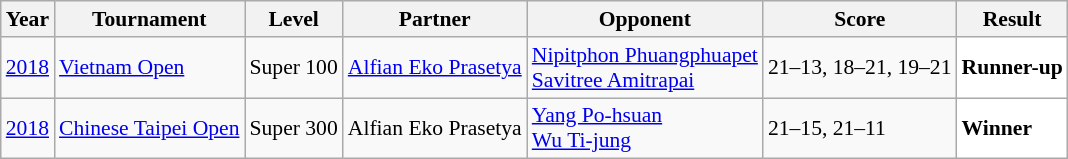<table class="sortable wikitable" style="font-size: 90%">
<tr>
<th>Year</th>
<th>Tournament</th>
<th>Level</th>
<th>Partner</th>
<th>Opponent</th>
<th>Score</th>
<th>Result</th>
</tr>
<tr>
<td align="center"><a href='#'>2018</a></td>
<td align="left"><a href='#'>Vietnam Open</a></td>
<td align="left">Super 100</td>
<td align="left"> <a href='#'>Alfian Eko Prasetya</a></td>
<td align="left"> <a href='#'>Nipitphon Phuangphuapet</a> <br>  <a href='#'>Savitree Amitrapai</a></td>
<td align="left">21–13, 18–21, 19–21</td>
<td style="text-align:left; background:white"> <strong>Runner-up</strong></td>
</tr>
<tr>
<td align="center"><a href='#'>2018</a></td>
<td align="left"><a href='#'>Chinese Taipei Open</a></td>
<td align="left">Super 300</td>
<td align="left"> Alfian Eko Prasetya</td>
<td align="left"> <a href='#'>Yang Po-hsuan</a> <br>  <a href='#'>Wu Ti-jung</a></td>
<td align="left">21–15, 21–11</td>
<td style="text-align:left; background:white"> <strong>Winner</strong></td>
</tr>
</table>
